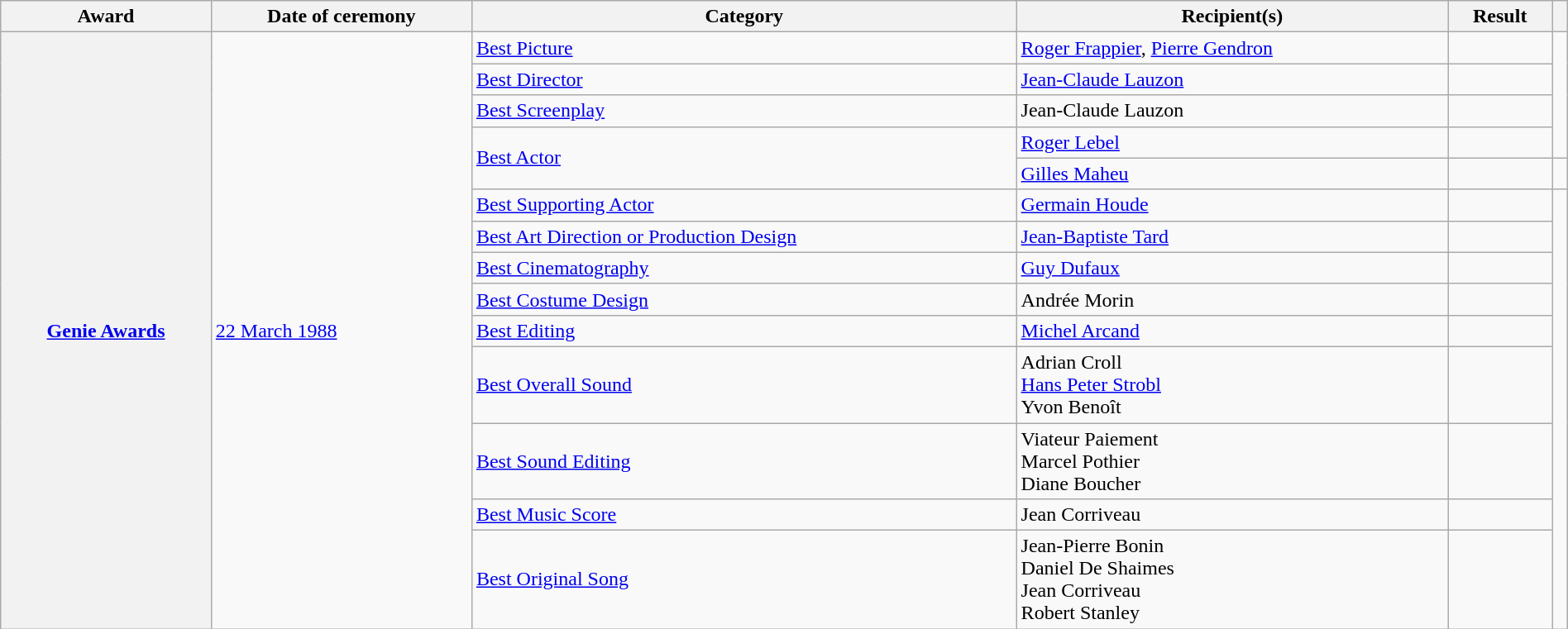<table class="wikitable sortable plainrowheaders" style="width: 100%;">
<tr>
<th scope="col">Award</th>
<th scope="col">Date of ceremony</th>
<th scope="col">Category</th>
<th scope="col">Recipient(s)</th>
<th scope="col">Result</th>
<th scope="col" class="unsortable"></th>
</tr>
<tr>
<th rowspan="14"><a href='#'>Genie Awards</a></th>
<td rowspan="14"><a href='#'>22 March 1988</a></td>
<td><a href='#'>Best Picture</a></td>
<td><a href='#'>Roger Frappier</a>, <a href='#'>Pierre Gendron</a></td>
<td></td>
<td rowspan=4></td>
</tr>
<tr>
<td><a href='#'>Best Director</a></td>
<td><a href='#'>Jean-Claude Lauzon</a></td>
<td></td>
</tr>
<tr>
<td><a href='#'>Best Screenplay</a></td>
<td>Jean-Claude Lauzon</td>
<td></td>
</tr>
<tr>
<td rowspan=2><a href='#'>Best Actor</a></td>
<td><a href='#'>Roger Lebel</a></td>
<td></td>
</tr>
<tr>
<td><a href='#'>Gilles Maheu</a></td>
<td></td>
<td></td>
</tr>
<tr>
<td><a href='#'>Best Supporting Actor</a></td>
<td><a href='#'>Germain Houde</a></td>
<td></td>
<td rowspan=9></td>
</tr>
<tr>
<td><a href='#'>Best Art Direction or Production Design</a></td>
<td><a href='#'>Jean-Baptiste Tard</a></td>
<td></td>
</tr>
<tr>
<td><a href='#'>Best Cinematography</a></td>
<td><a href='#'>Guy Dufaux</a></td>
<td></td>
</tr>
<tr>
<td><a href='#'>Best Costume Design</a></td>
<td>Andrée Morin</td>
<td></td>
</tr>
<tr>
<td><a href='#'>Best Editing</a></td>
<td><a href='#'>Michel Arcand</a></td>
<td></td>
</tr>
<tr>
<td><a href='#'>Best Overall Sound</a></td>
<td>Adrian Croll<br><a href='#'>Hans Peter Strobl</a><br>Yvon Benoît</td>
<td></td>
</tr>
<tr>
<td><a href='#'>Best Sound Editing</a></td>
<td>Viateur Paiement<br>Marcel Pothier<br>Diane Boucher</td>
<td></td>
</tr>
<tr>
<td><a href='#'>Best Music Score</a></td>
<td>Jean Corriveau</td>
<td></td>
</tr>
<tr>
<td><a href='#'>Best Original Song</a></td>
<td>Jean-Pierre Bonin<br>Daniel De Shaimes<br>Jean Corriveau<br>Robert Stanley</td>
<td></td>
</tr>
</table>
